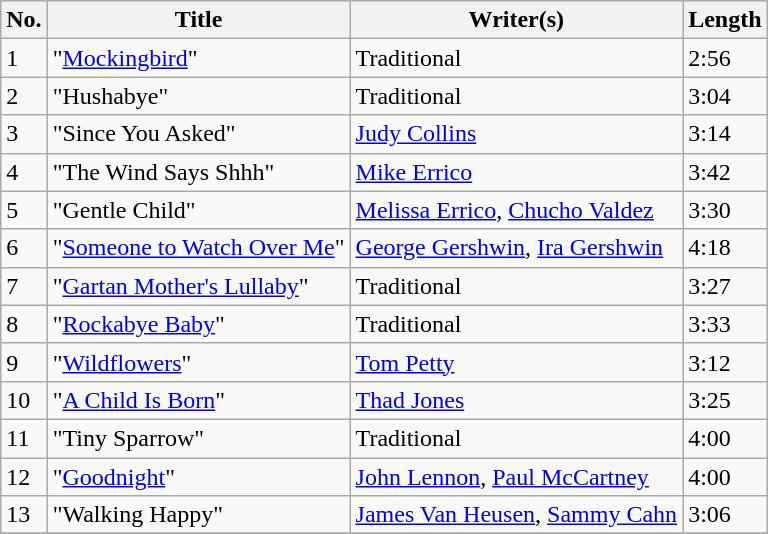<table class="wikitable">
<tr>
<th>No.</th>
<th>Title</th>
<th>Writer(s)</th>
<th>Length</th>
</tr>
<tr>
<td>1</td>
<td>"<a href='#'>Mockingbird</a>"</td>
<td>Traditional</td>
<td>2:56</td>
</tr>
<tr>
<td>2</td>
<td>"Hushabye"</td>
<td>Traditional</td>
<td>3:04</td>
</tr>
<tr>
<td>3</td>
<td>"Since You Asked"</td>
<td><a href='#'>Judy Collins</a></td>
<td>3:14</td>
</tr>
<tr>
<td>4</td>
<td>"The Wind Says Shhh"</td>
<td><a href='#'>Mike Errico</a></td>
<td>3:42</td>
</tr>
<tr>
<td>5</td>
<td>"Gentle Child"</td>
<td><a href='#'>Melissa Errico</a>, <a href='#'>Chucho Valdez</a></td>
<td>3:30</td>
</tr>
<tr>
<td>6</td>
<td>"<a href='#'>Someone to Watch Over Me</a>"</td>
<td><a href='#'>George Gershwin</a>, <a href='#'>Ira Gershwin</a></td>
<td>4:18</td>
</tr>
<tr>
<td>7</td>
<td>"<a href='#'>Gartan Mother's Lullaby</a>"</td>
<td>Traditional</td>
<td>3:27</td>
</tr>
<tr>
<td>8</td>
<td>"<a href='#'>Rockabye Baby</a>"</td>
<td>Traditional</td>
<td>3:33</td>
</tr>
<tr>
<td>9</td>
<td>"<a href='#'>Wildflowers</a>"</td>
<td><a href='#'>Tom Petty</a></td>
<td>3:12</td>
</tr>
<tr>
<td>10</td>
<td>"<a href='#'>A Child Is Born</a>"</td>
<td><a href='#'>Thad Jones</a></td>
<td>3:25</td>
</tr>
<tr>
<td>11</td>
<td>"Tiny Sparrow"</td>
<td>Traditional</td>
<td>4:00</td>
</tr>
<tr>
<td>12</td>
<td>"<a href='#'>Goodnight</a>"</td>
<td><a href='#'>John Lennon</a>, <a href='#'>Paul McCartney</a></td>
<td>4:00</td>
</tr>
<tr>
<td>13</td>
<td>"Walking Happy"</td>
<td><a href='#'>James Van Heusen</a>, <a href='#'>Sammy Cahn</a></td>
<td>3:06</td>
</tr>
<tr>
</tr>
</table>
